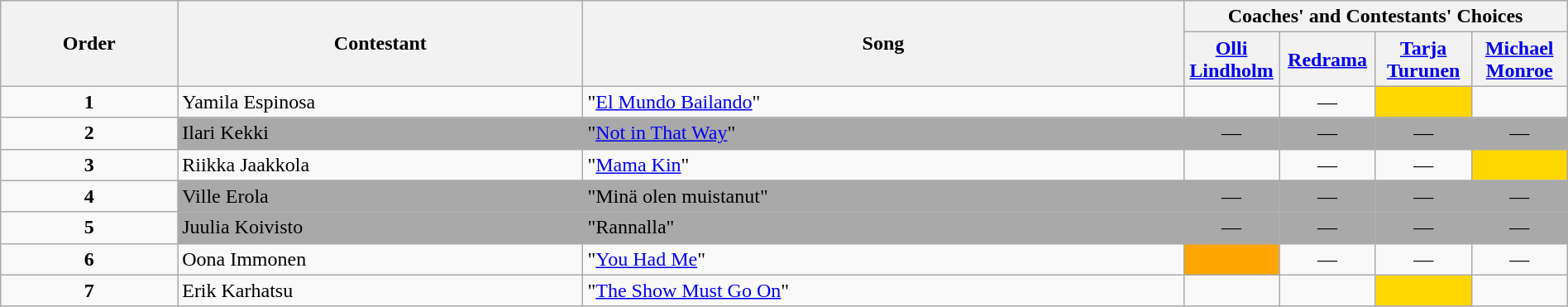<table class="wikitable" style="width:100%;">
<tr>
<th rowspan=2>Order</th>
<th rowspan=2>Contestant</th>
<th rowspan=2>Song</th>
<th colspan=4>Coaches' and Contestants' Choices</th>
</tr>
<tr>
<th width="70"><a href='#'>Olli Lindholm</a></th>
<th width="70"><a href='#'>Redrama</a></th>
<th width="70"><a href='#'>Tarja Turunen</a></th>
<th width="70"><a href='#'>Michael Monroe</a></th>
</tr>
<tr>
<td align="center"><strong>1</strong></td>
<td>Yamila Espinosa</td>
<td>"<a href='#'>El Mundo Bailando</a>"</td>
<td style=";text-align:center;"></td>
<td align="center">—</td>
<td style="background:gold;text-align:center;"></td>
<td style=";text-align:center;"></td>
</tr>
<tr>
<td align="center"><strong>2</strong></td>
<td style="background:darkgrey;text-align:left;">Ilari Kekki</td>
<td style="background:darkgrey;text-align:left;">"<a href='#'>Not in That Way</a>"</td>
<td style="background:darkgrey;text-align:center;">—</td>
<td style="background:darkgrey;text-align:center;">—</td>
<td style="background:darkgrey;text-align:center;">—</td>
<td style="background:darkgrey;text-align:center;">—</td>
</tr>
<tr>
<td align="center"><strong>3</strong></td>
<td>Riikka Jaakkola</td>
<td>"<a href='#'>Mama Kin</a>"</td>
<td style=";text-align:center;"></td>
<td align="center">—</td>
<td align="center">—</td>
<td style="background:gold;text-align:center;"></td>
</tr>
<tr>
<td align="center"><strong>4</strong></td>
<td style="background:darkgrey;text-align:left;">Ville Erola</td>
<td style="background:darkgrey;text-align:left;">"Minä olen muistanut"</td>
<td style="background:darkgrey;text-align:center;">—</td>
<td style="background:darkgrey;text-align:center;">—</td>
<td style="background:darkgrey;text-align:center;">—</td>
<td style="background:darkgrey;text-align:center;">—</td>
</tr>
<tr>
<td align="center"><strong>5</strong></td>
<td style="background:darkgrey;text-align:left;">Juulia Koivisto</td>
<td style="background:darkgrey;text-align:left;">"Rannalla"</td>
<td style="background:darkgrey;text-align:center;">—</td>
<td style="background:darkgrey;text-align:center;">—</td>
<td style="background:darkgrey;text-align:center;">—</td>
<td style="background:darkgrey;text-align:center;">—</td>
</tr>
<tr>
<td align="center"><strong>6</strong></td>
<td>Oona Immonen</td>
<td>"<a href='#'>You Had Me</a>"</td>
<td style="background:orange;text-align:center;"></td>
<td align="center">—</td>
<td align="center">—</td>
<td align="center">—</td>
</tr>
<tr>
<td align="center"><strong>7</strong></td>
<td>Erik Karhatsu</td>
<td>"<a href='#'>The Show Must Go On</a>"</td>
<td style=";text-align:center;"></td>
<td style=";text-align:center;"></td>
<td style="background:gold;text-align:center;"></td>
<td style=";text-align:center;"></td>
</tr>
</table>
